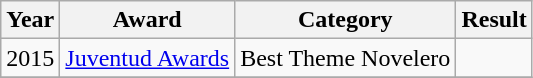<table class="wikitable plainrowheaders">
<tr>
<th scope="col">Year</th>
<th scope="col">Award</th>
<th scope="col">Category</th>
<th scope="col">Result</th>
</tr>
<tr>
<td rowspan="1">2015</td>
<td rowspan="1"><a href='#'>Juventud Awards</a></td>
<td>Best Theme Novelero</td>
<td></td>
</tr>
<tr>
</tr>
</table>
